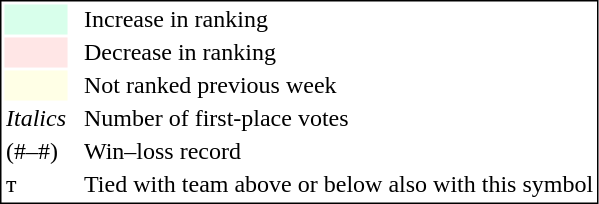<table style="border:1px solid black;">
<tr>
<td style="background:#D8FFEB; width:20px;"></td>
<td> </td>
<td>Increase in ranking</td>
</tr>
<tr>
<td style="background:#FFE6E6; width:20px;"></td>
<td> </td>
<td>Decrease in ranking</td>
</tr>
<tr>
<td style="background:#FFFFE6; width:20px;"></td>
<td> </td>
<td>Not ranked previous week</td>
</tr>
<tr>
<td><em>Italics</em></td>
<td> </td>
<td>Number of first-place votes</td>
</tr>
<tr>
<td>(#–#)</td>
<td> </td>
<td>Win–loss record</td>
</tr>
<tr>
<td>т</td>
<td></td>
<td>Tied with team above or below also with this symbol</td>
</tr>
</table>
